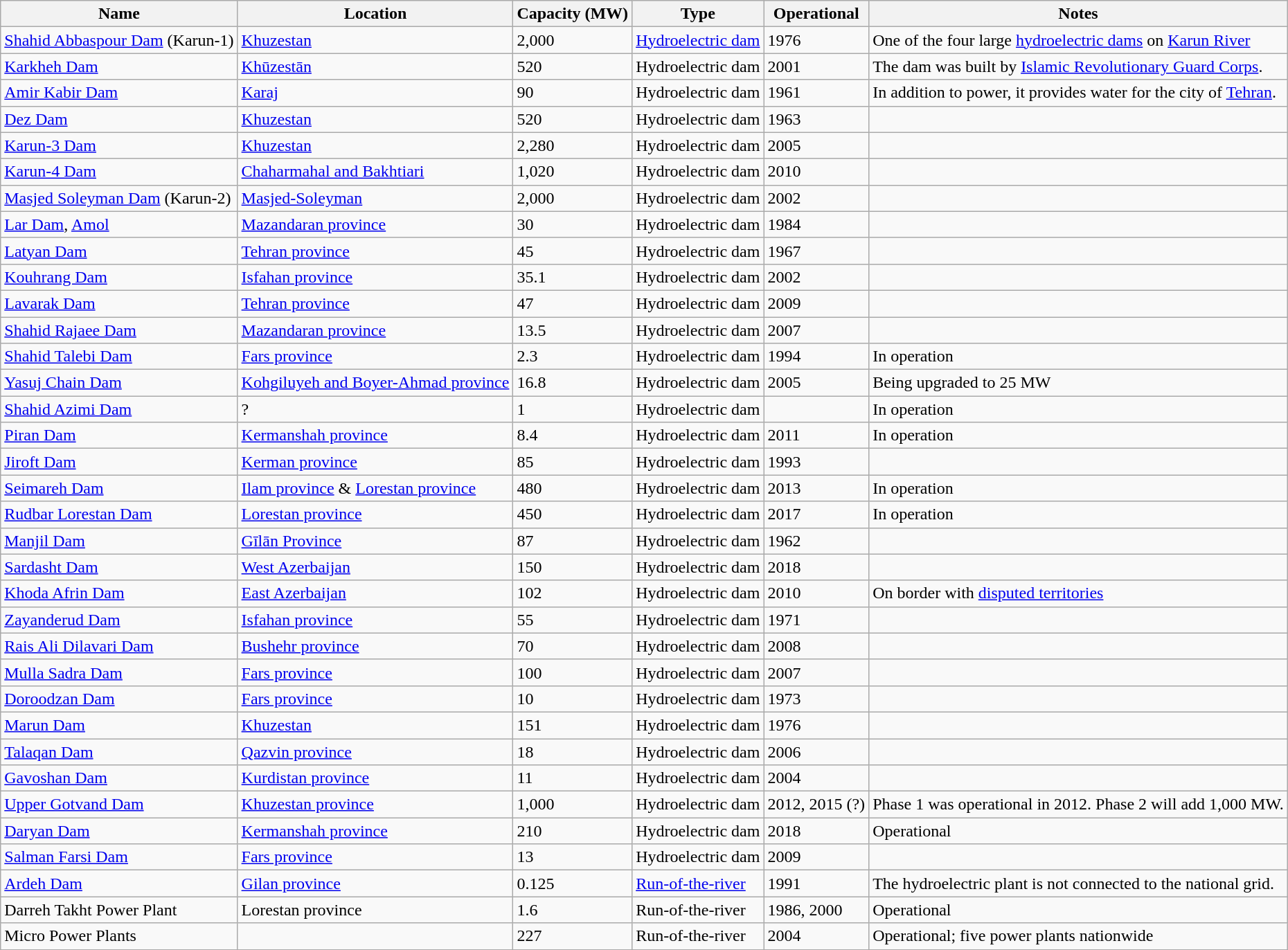<table class="wikitable sortable">
<tr>
<th>Name</th>
<th>Location</th>
<th>Capacity (MW)</th>
<th>Type</th>
<th>Operational</th>
<th>Notes</th>
</tr>
<tr>
<td><a href='#'>Shahid Abbaspour Dam</a> (Karun-1)</td>
<td><a href='#'>Khuzestan</a></td>
<td>2,000</td>
<td><a href='#'>Hydroelectric dam</a></td>
<td>1976</td>
<td>One of the four large <a href='#'>hydroelectric dams</a> on <a href='#'>Karun River</a></td>
</tr>
<tr>
<td><a href='#'>Karkheh Dam</a></td>
<td><a href='#'>Khūzestān</a></td>
<td>520</td>
<td>Hydroelectric dam</td>
<td>2001</td>
<td>The dam was built by <a href='#'>Islamic Revolutionary Guard Corps</a>.</td>
</tr>
<tr>
<td><a href='#'>Amir Kabir Dam</a></td>
<td><a href='#'>Karaj</a></td>
<td>90</td>
<td>Hydroelectric dam</td>
<td>1961</td>
<td>In addition to power, it provides water for the city of <a href='#'>Tehran</a>.</td>
</tr>
<tr>
<td><a href='#'>Dez Dam</a></td>
<td><a href='#'>Khuzestan</a></td>
<td>520</td>
<td>Hydroelectric dam</td>
<td>1963</td>
<td></td>
</tr>
<tr>
<td><a href='#'>Karun-3 Dam</a></td>
<td><a href='#'>Khuzestan</a></td>
<td>2,280</td>
<td>Hydroelectric dam</td>
<td>2005</td>
<td></td>
</tr>
<tr>
<td><a href='#'>Karun-4 Dam</a></td>
<td><a href='#'>Chaharmahal and Bakhtiari</a></td>
<td>1,020</td>
<td>Hydroelectric dam</td>
<td>2010</td>
<td></td>
</tr>
<tr>
<td><a href='#'>Masjed Soleyman Dam</a> (Karun-2)</td>
<td><a href='#'>Masjed-Soleyman</a></td>
<td>2,000</td>
<td>Hydroelectric dam</td>
<td>2002</td>
<td></td>
</tr>
<tr>
<td><a href='#'>Lar Dam</a>, <a href='#'>Amol</a></td>
<td><a href='#'>Mazandaran province</a></td>
<td>30</td>
<td>Hydroelectric dam</td>
<td>1984</td>
<td></td>
</tr>
<tr>
<td><a href='#'>Latyan Dam</a></td>
<td><a href='#'>Tehran province</a></td>
<td>45</td>
<td>Hydroelectric dam</td>
<td>1967</td>
<td></td>
</tr>
<tr>
<td><a href='#'>Kouhrang Dam</a></td>
<td><a href='#'>Isfahan province</a></td>
<td>35.1</td>
<td>Hydroelectric dam</td>
<td>2002</td>
<td></td>
</tr>
<tr>
<td><a href='#'>Lavarak Dam</a></td>
<td><a href='#'>Tehran province</a></td>
<td>47</td>
<td>Hydroelectric dam</td>
<td>2009</td>
<td></td>
</tr>
<tr>
<td><a href='#'>Shahid Rajaee Dam</a></td>
<td><a href='#'>Mazandaran province</a></td>
<td>13.5</td>
<td>Hydroelectric dam</td>
<td>2007</td>
<td></td>
</tr>
<tr>
<td><a href='#'>Shahid Talebi Dam</a></td>
<td><a href='#'>Fars province</a></td>
<td>2.3</td>
<td>Hydroelectric dam</td>
<td>1994</td>
<td>In operation</td>
</tr>
<tr>
<td><a href='#'>Yasuj Chain Dam</a></td>
<td><a href='#'>Kohgiluyeh and Boyer-Ahmad province</a></td>
<td>16.8</td>
<td>Hydroelectric dam</td>
<td>2005</td>
<td>Being upgraded to 25 MW</td>
</tr>
<tr>
<td><a href='#'>Shahid Azimi Dam</a></td>
<td>?</td>
<td>1</td>
<td>Hydroelectric dam</td>
<td></td>
<td>In operation</td>
</tr>
<tr>
<td><a href='#'>Piran Dam</a></td>
<td><a href='#'>Kermanshah province</a></td>
<td>8.4</td>
<td>Hydroelectric dam</td>
<td>2011</td>
<td>In operation</td>
</tr>
<tr>
<td><a href='#'>Jiroft Dam</a></td>
<td><a href='#'>Kerman province</a></td>
<td>85</td>
<td>Hydroelectric dam</td>
<td>1993</td>
<td></td>
</tr>
<tr>
<td><a href='#'>Seimareh Dam</a></td>
<td><a href='#'>Ilam province</a> & <a href='#'>Lorestan province</a></td>
<td>480</td>
<td>Hydroelectric dam</td>
<td>2013</td>
<td>In operation</td>
</tr>
<tr>
<td><a href='#'>Rudbar Lorestan Dam</a></td>
<td><a href='#'>Lorestan province</a></td>
<td>450</td>
<td>Hydroelectric dam</td>
<td>2017</td>
<td>In operation</td>
</tr>
<tr>
<td><a href='#'>Manjil Dam</a></td>
<td><a href='#'>Gīlān Province</a></td>
<td>87</td>
<td>Hydroelectric dam</td>
<td>1962</td>
<td></td>
</tr>
<tr>
<td><a href='#'>Sardasht Dam</a></td>
<td><a href='#'>West Azerbaijan</a></td>
<td>150</td>
<td>Hydroelectric dam</td>
<td>2018</td>
<td></td>
</tr>
<tr>
<td><a href='#'>Khoda Afrin Dam</a></td>
<td><a href='#'>East Azerbaijan</a></td>
<td>102</td>
<td>Hydroelectric dam</td>
<td>2010</td>
<td>On border with <a href='#'>disputed territories</a></td>
</tr>
<tr>
<td><a href='#'>Zayanderud Dam</a></td>
<td><a href='#'>Isfahan province</a></td>
<td>55</td>
<td>Hydroelectric dam</td>
<td>1971</td>
<td></td>
</tr>
<tr>
<td><a href='#'>Rais Ali Dilavari Dam</a></td>
<td><a href='#'>Bushehr province</a></td>
<td>70</td>
<td>Hydroelectric dam</td>
<td>2008</td>
<td></td>
</tr>
<tr>
<td><a href='#'>Mulla Sadra Dam</a></td>
<td><a href='#'>Fars province</a></td>
<td>100</td>
<td>Hydroelectric dam</td>
<td>2007</td>
<td></td>
</tr>
<tr>
<td><a href='#'>Doroodzan Dam</a></td>
<td><a href='#'>Fars province</a></td>
<td>10</td>
<td>Hydroelectric dam</td>
<td>1973</td>
<td></td>
</tr>
<tr>
<td><a href='#'>Marun Dam</a></td>
<td><a href='#'>Khuzestan</a></td>
<td>151</td>
<td>Hydroelectric dam</td>
<td>1976</td>
<td></td>
</tr>
<tr>
<td><a href='#'>Talaqan Dam</a></td>
<td><a href='#'>Qazvin province</a></td>
<td>18</td>
<td>Hydroelectric dam</td>
<td>2006</td>
<td></td>
</tr>
<tr>
<td><a href='#'>Gavoshan Dam</a></td>
<td><a href='#'>Kurdistan province</a></td>
<td>11</td>
<td>Hydroelectric dam</td>
<td>2004</td>
<td></td>
</tr>
<tr>
<td><a href='#'>Upper Gotvand Dam</a></td>
<td><a href='#'>Khuzestan province</a></td>
<td>1,000</td>
<td>Hydroelectric dam</td>
<td>2012, 2015 (?)</td>
<td>Phase 1 was operational in 2012. Phase 2 will add 1,000 MW.</td>
</tr>
<tr>
<td><a href='#'>Daryan Dam</a></td>
<td><a href='#'>Kermanshah province</a></td>
<td>210</td>
<td>Hydroelectric dam</td>
<td>2018</td>
<td>Operational</td>
</tr>
<tr>
<td><a href='#'>Salman Farsi Dam</a></td>
<td><a href='#'>Fars province</a></td>
<td>13</td>
<td>Hydroelectric dam</td>
<td>2009</td>
<td></td>
</tr>
<tr>
<td><a href='#'>Ardeh Dam</a></td>
<td><a href='#'>Gilan province</a></td>
<td>0.125</td>
<td><a href='#'>Run-of-the-river</a></td>
<td>1991</td>
<td>The hydroelectric plant is not connected to the national grid.</td>
</tr>
<tr>
<td>Darreh Takht Power Plant</td>
<td>Lorestan province</td>
<td>1.6</td>
<td>Run-of-the-river</td>
<td>1986, 2000</td>
<td>Operational</td>
</tr>
<tr>
<td>Micro Power Plants</td>
<td></td>
<td>227</td>
<td>Run-of-the-river</td>
<td>2004</td>
<td>Operational; five power plants nationwide</td>
</tr>
<tr>
</tr>
</table>
